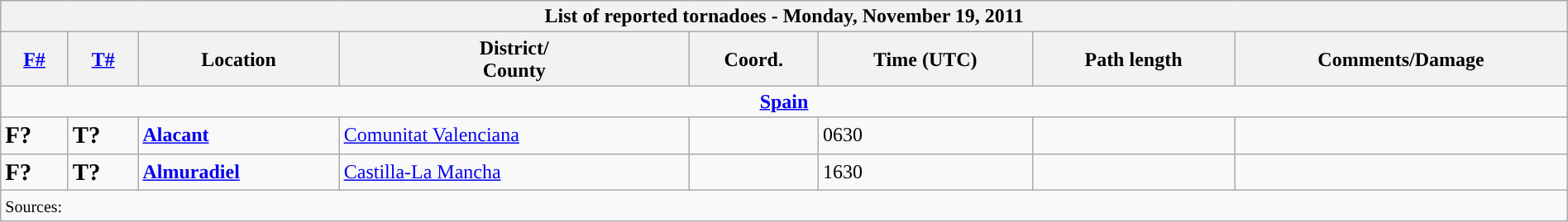<table class="wikitable collapsible" width="100%">
<tr>
<th colspan="8">List of reported tornadoes - Monday, November 19, 2011</th>
</tr>
<tr>
<th><a href='#'>F#</a></th>
<th><a href='#'>T#</a></th>
<th>Location</th>
<th>District/<br>County</th>
<th>Coord.</th>
<th>Time (UTC)</th>
<th>Path length</th>
<th>Comments/Damage</th>
</tr>
<tr>
<td colspan="8" align=center><strong><a href='#'>Spain</a></strong></td>
</tr>
<tr>
<td><big><strong>F?</strong></big></td>
<td><big><strong>T?</strong></big></td>
<td><strong><a href='#'>Alacant</a></strong></td>
<td><a href='#'>Comunitat Valenciana</a></td>
<td></td>
<td>0630</td>
<td></td>
<td></td>
</tr>
<tr>
<td><big><strong>F?</strong></big></td>
<td><big><strong>T?</strong></big></td>
<td><strong><a href='#'>Almuradiel</a></strong></td>
<td><a href='#'>Castilla-La Mancha</a></td>
<td></td>
<td>1630</td>
<td></td>
<td></td>
</tr>
<tr>
<td colspan="8"><small>Sources:  </small></td>
</tr>
</table>
